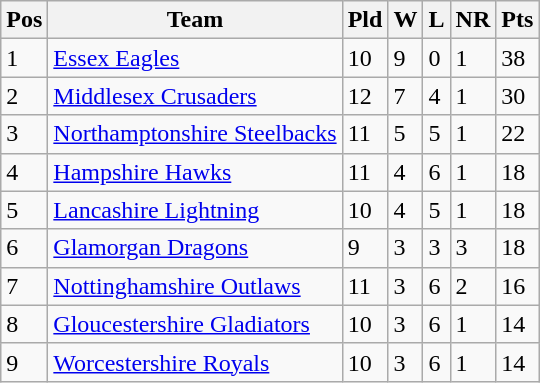<table class="wikitable">
<tr>
<th>Pos</th>
<th>Team</th>
<th>Pld</th>
<th>W</th>
<th>L</th>
<th>NR</th>
<th>Pts</th>
</tr>
<tr>
<td>1</td>
<td><a href='#'>Essex Eagles</a></td>
<td>10</td>
<td>9</td>
<td>0</td>
<td>1</td>
<td>38</td>
</tr>
<tr>
<td>2</td>
<td><a href='#'>Middlesex Crusaders</a></td>
<td>12</td>
<td>7</td>
<td>4</td>
<td>1</td>
<td>30</td>
</tr>
<tr>
<td>3</td>
<td><a href='#'>Northamptonshire Steelbacks</a></td>
<td>11</td>
<td>5</td>
<td>5</td>
<td>1</td>
<td>22</td>
</tr>
<tr>
<td>4</td>
<td><a href='#'>Hampshire Hawks</a></td>
<td>11</td>
<td>4</td>
<td>6</td>
<td>1</td>
<td>18</td>
</tr>
<tr>
<td>5</td>
<td><a href='#'>Lancashire Lightning</a></td>
<td>10</td>
<td>4</td>
<td>5</td>
<td>1</td>
<td>18</td>
</tr>
<tr>
<td>6</td>
<td><a href='#'>Glamorgan Dragons</a></td>
<td>9</td>
<td>3</td>
<td>3</td>
<td>3</td>
<td>18</td>
</tr>
<tr>
<td>7</td>
<td><a href='#'>Nottinghamshire Outlaws</a></td>
<td>11</td>
<td>3</td>
<td>6</td>
<td>2</td>
<td>16</td>
</tr>
<tr>
<td>8</td>
<td><a href='#'>Gloucestershire Gladiators</a></td>
<td>10</td>
<td>3</td>
<td>6</td>
<td>1</td>
<td>14</td>
</tr>
<tr>
<td>9</td>
<td><a href='#'>Worcestershire Royals</a></td>
<td>10</td>
<td>3</td>
<td>6</td>
<td>1</td>
<td>14</td>
</tr>
</table>
